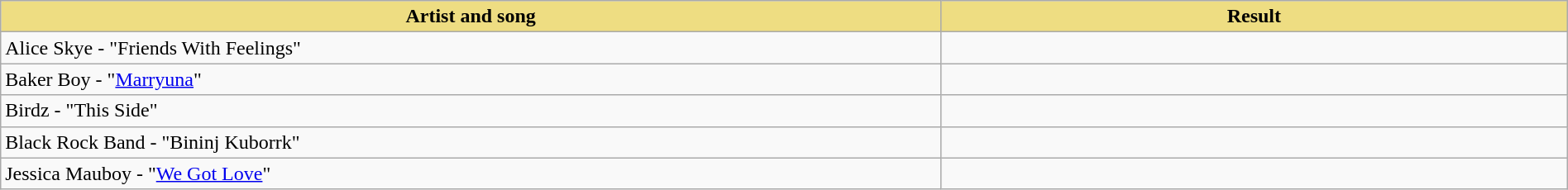<table class="wikitable" width=100%>
<tr>
<th style="width:15%;background:#EEDD82;">Artist and song</th>
<th style="width:10%;background:#EEDD82;">Result</th>
</tr>
<tr>
<td>Alice Skye - "Friends With Feelings"</td>
<td></td>
</tr>
<tr>
<td>Baker Boy - "<a href='#'>Marryuna</a>"</td>
<td></td>
</tr>
<tr>
<td>Birdz - "This Side"</td>
<td></td>
</tr>
<tr>
<td>Black Rock Band - "Bininj Kuborrk"</td>
<td></td>
</tr>
<tr>
<td>Jessica Mauboy - "<a href='#'>We Got Love</a>"</td>
<td></td>
</tr>
</table>
